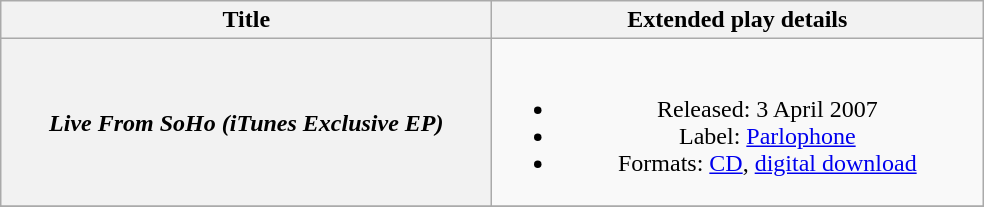<table class="wikitable plainrowheaders" style="text-align:center;">
<tr>
<th scope="col" style="width:20em;">Title</th>
<th scope="col" style="width:20em;">Extended play details</th>
</tr>
<tr>
<th scope="row"><em>Live From SoHo (iTunes Exclusive EP)</em></th>
<td><br><ul><li>Released: 3 April 2007</li><li>Label: <a href='#'>Parlophone</a></li><li>Formats: <a href='#'>CD</a>, <a href='#'>digital download</a></li></ul></td>
</tr>
<tr>
</tr>
</table>
